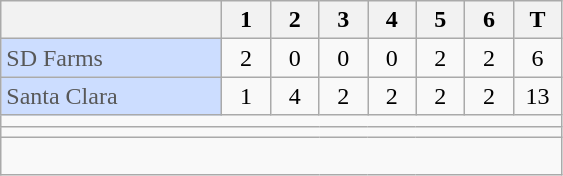<table class="wikitable" style="text-align:center">
<tr>
<th width=140px></th>
<th width=25px>1</th>
<th width=25px>2</th>
<th width=25px>3</th>
<th width=25px>4</th>
<th width=25px>5</th>
<th width=25px>6</th>
<th width=25px>T</th>
</tr>
<tr>
<td style="background-color: #CDF; color: #585858"; align=left>SD Farms</td>
<td>2</td>
<td>0</td>
<td>0</td>
<td>0</td>
<td>2</td>
<td>2</td>
<td>6</td>
</tr>
<tr>
<td style="background-color: #CDF; color: #585858"; align=left>Santa Clara</td>
<td>1</td>
<td>4</td>
<td>2</td>
<td>2</td>
<td>2</td>
<td>2</td>
<td>13</td>
</tr>
<tr>
<td colspan="8"; align=left></td>
</tr>
<tr>
<td colspan="8"; align=left></td>
</tr>
<tr>
<td colspan="8"; align=left> </td>
</tr>
</table>
